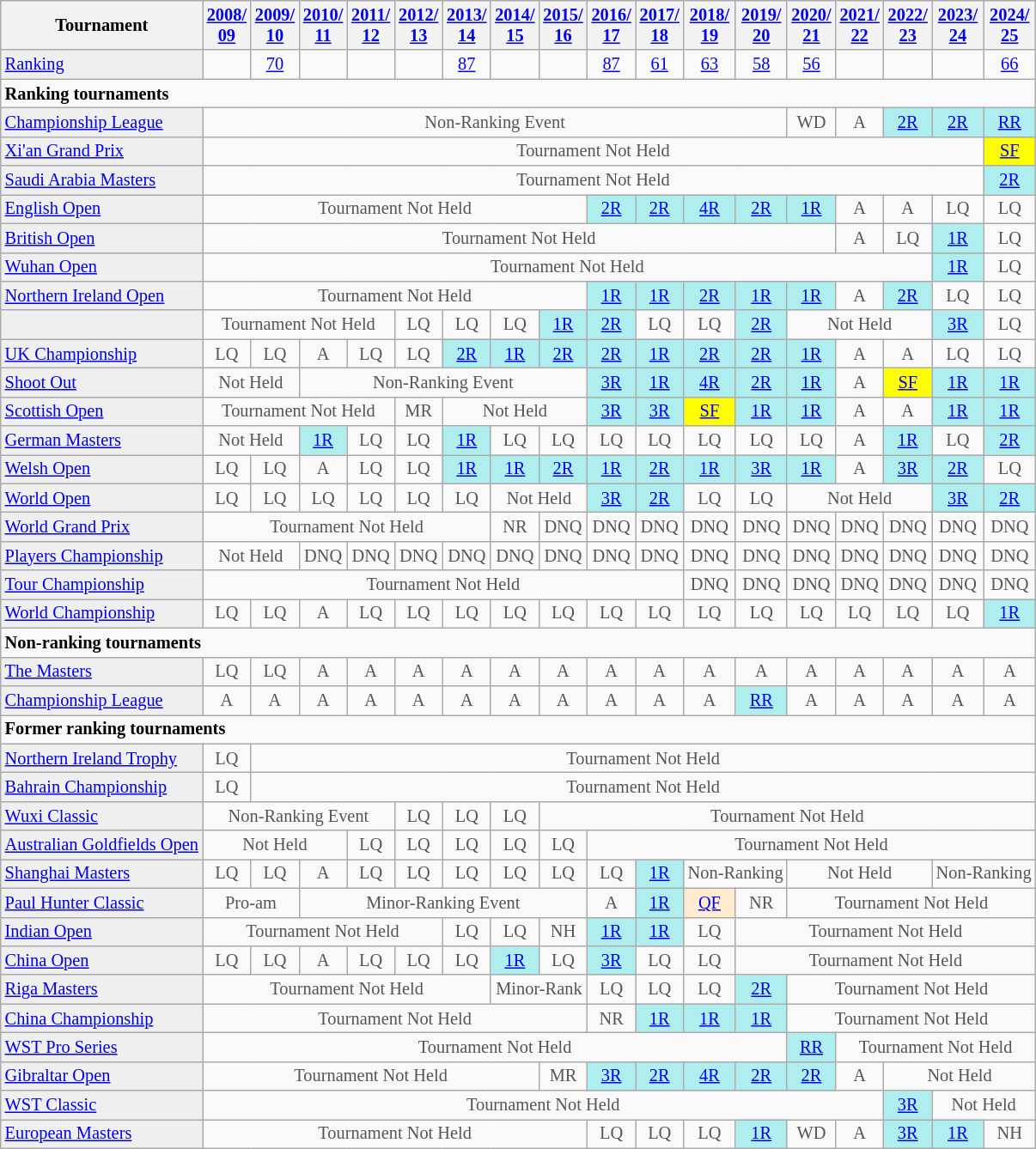<table class="wikitable" style="font-size:85%;">
<tr>
<th>Tournament</th>
<th><a href='#'>2008/<br>09</a></th>
<th><a href='#'>2009/<br>10</a></th>
<th><a href='#'>2010/<br>11</a></th>
<th><a href='#'>2011/<br>12</a></th>
<th><a href='#'>2012/<br>13</a></th>
<th><a href='#'>2013/<br>14</a></th>
<th><a href='#'>2014/<br>15</a></th>
<th><a href='#'>2015/<br>16</a></th>
<th><a href='#'>2016/<br>17</a></th>
<th><a href='#'>2017/<br>18</a></th>
<th><a href='#'>2018/<br>19</a></th>
<th><a href='#'>2019/<br>20</a></th>
<th><a href='#'>2020/<br>21</a></th>
<th><a href='#'>2021/<br>22</a></th>
<th><a href='#'>2022/<br>23</a></th>
<th><a href='#'>2023/<br>24</a></th>
<th><a href='#'>2024/<br>25</a></th>
</tr>
<tr>
<td style="background:#EFEFEF;"><a href='#'>Ranking</a></td>
<td align="center"></td>
<td align="center"><a href='#'>70</a></td>
<td align="center"></td>
<td align="center"></td>
<td align="center"></td>
<td align="center"><a href='#'>87</a></td>
<td align="center"></td>
<td align="center"></td>
<td align="center"><a href='#'>87</a></td>
<td align="center"><a href='#'>61</a></td>
<td align="center"><a href='#'>63</a></td>
<td align="center"><a href='#'>58</a></td>
<td align="center"><a href='#'>56</a></td>
<td align="center"></td>
<td align="center"></td>
<td align="center"></td>
<td align="center"><a href='#'>66</a></td>
</tr>
<tr>
<td colspan="20"><strong>Ranking tournaments</strong></td>
</tr>
<tr>
<td style="background:#EFEFEF;"><a href='#'>Championship League</a></td>
<td align="center" colspan="12" style="color:#555555;">Non-Ranking Event</td>
<td align="center" style="color:#555555;">WD</td>
<td align="center" style="color:#555555;">A</td>
<td align="center" style="background:#afeeee;"><a href='#'>2R</a></td>
<td align="center" style="background:#afeeee;"><a href='#'>2R</a></td>
<td align="center" style="background:#afeeee;"><a href='#'>RR</a></td>
</tr>
<tr>
<td style="background:#EFEFEF;"><a href='#'>Xi'an Grand Prix</a></td>
<td align="center" colspan="16" style="color:#555555;">Tournament Not Held</td>
<td align="center" style="background:yellow;"><a href='#'>SF</a></td>
</tr>
<tr>
<td style="background:#EFEFEF;"><a href='#'>Saudi Arabia Masters</a></td>
<td align="center" colspan="16" style="color:#555555;">Tournament Not Held</td>
<td align="center" style="background:#afeeee;"><a href='#'>2R</a></td>
</tr>
<tr>
<td style="background:#EFEFEF;"><a href='#'>English Open</a></td>
<td align="center" colspan="8" style="color:#555555;">Tournament Not Held</td>
<td align="center" style="background:#afeeee;"><a href='#'>2R</a></td>
<td align="center" style="background:#afeeee;"><a href='#'>2R</a></td>
<td align="center" style="background:#afeeee;"><a href='#'>4R</a></td>
<td align="center" style="background:#afeeee;"><a href='#'>2R</a></td>
<td align="center" style="background:#afeeee;"><a href='#'>1R</a></td>
<td align="center" style="color:#555555;">A</td>
<td align="center" style="color:#555555;">A</td>
<td align="center" style="color:#555555;">LQ</td>
<td align="center" style="color:#555555;">LQ</td>
</tr>
<tr>
<td style="background:#EFEFEF;"><a href='#'>British Open</a></td>
<td align="center" colspan="13" style="color:#555555;">Tournament Not Held</td>
<td align="center" style="color:#555555;">A</td>
<td align="center" style="color:#555555;">LQ</td>
<td align="center" style="background:#afeeee;"><a href='#'>1R</a></td>
<td align="center" style="color:#555555;">LQ</td>
</tr>
<tr>
<td style="background:#EFEFEF;"><a href='#'>Wuhan Open</a></td>
<td align="center" colspan="15" style="color:#555555;">Tournament Not Held</td>
<td align="center" style="background:#afeeee;"><a href='#'>1R</a></td>
<td align="center" style="color:#555555;">LQ</td>
</tr>
<tr>
<td style="background:#EFEFEF;"><a href='#'>Northern Ireland Open</a></td>
<td align="center" colspan="8" style="color:#555555;">Tournament Not Held</td>
<td align="center" style="background:#afeeee;"><a href='#'>1R</a></td>
<td align="center" style="background:#afeeee;"><a href='#'>1R</a></td>
<td align="center" style="background:#afeeee;"><a href='#'>2R</a></td>
<td align="center" style="background:#afeeee;"><a href='#'>1R</a></td>
<td align="center" style="background:#afeeee;"><a href='#'>1R</a></td>
<td align="center" style="color:#555555;">A</td>
<td align="center" style="background:#afeeee;"><a href='#'>2R</a></td>
<td align="center" style="color:#555555;">LQ</td>
<td align="center" style="color:#555555;">LQ</td>
</tr>
<tr>
<td style="background:#EFEFEF;"></td>
<td align="center" colspan="4" style="color:#555555;">Tournament Not Held</td>
<td align="center" style="color:#555555;">LQ</td>
<td align="center" style="color:#555555;">LQ</td>
<td align="center" style="color:#555555;">LQ</td>
<td align="center" style="background:#afeeee;"><a href='#'>1R</a></td>
<td align="center" style="background:#afeeee;"><a href='#'>2R</a></td>
<td align="center" style="color:#555555;">LQ</td>
<td align="center" style="color:#555555;">LQ</td>
<td align="center" style="background:#afeeee;"><a href='#'>2R</a></td>
<td align="center" colspan="3" style="color:#555555;">Not Held</td>
<td align="center" style="background:#afeeee;"><a href='#'>3R</a></td>
<td align="center" style="color:#555555;">LQ</td>
</tr>
<tr>
<td style="background:#EFEFEF;"><a href='#'>UK Championship</a></td>
<td align="center" style="color:#555555;">LQ</td>
<td align="center" style="color:#555555;">LQ</td>
<td align="center" style="color:#555555;">A</td>
<td align="center" style="color:#555555;">LQ</td>
<td align="center" style="color:#555555;">LQ</td>
<td align="center" style="background:#afeeee;"><a href='#'>2R</a></td>
<td align="center" style="background:#afeeee;"><a href='#'>1R</a></td>
<td align="center" style="background:#afeeee;"><a href='#'>2R</a></td>
<td align="center" style="background:#afeeee;"><a href='#'>2R</a></td>
<td align="center" style="background:#afeeee;"><a href='#'>1R</a></td>
<td align="center" style="background:#afeeee;"><a href='#'>2R</a></td>
<td align="center" style="background:#afeeee;"><a href='#'>2R</a></td>
<td align="center" style="background:#afeeee;"><a href='#'>1R</a></td>
<td align="center" style="color:#555555;">A</td>
<td align="center" style="color:#555555;">A</td>
<td align="center" style="color:#555555;">LQ</td>
<td align="center" style="color:#555555;">LQ</td>
</tr>
<tr>
<td style="background:#EFEFEF;"><a href='#'>Shoot Out</a></td>
<td align="center" colspan="2" style="color:#555555;">Not Held</td>
<td align="center" colspan="6" style="color:#555555;">Non-Ranking Event</td>
<td align="center" style="background:#afeeee;"><a href='#'>3R</a></td>
<td align="center" style="background:#afeeee;"><a href='#'>1R</a></td>
<td align="center" style="background:#afeeee;"><a href='#'>4R</a></td>
<td align="center" style="background:#afeeee;"><a href='#'>2R</a></td>
<td align="center" style="background:#afeeee;"><a href='#'>1R</a></td>
<td align="center" style="color:#555555;">A</td>
<td align="center" style="background:yellow;"><a href='#'>SF</a></td>
<td align="center" style="background:#afeeee;"><a href='#'>1R</a></td>
<td align="center" style="background:#afeeee;"><a href='#'>1R</a></td>
</tr>
<tr>
<td style="background:#EFEFEF;"><a href='#'>Scottish Open</a></td>
<td align="center" colspan="4" style="color:#555555;">Tournament Not Held</td>
<td align="center" style="color:#555555;">MR</td>
<td align="center" colspan="3" style="color:#555555;">Not Held</td>
<td align="center" style="background:#afeeee;"><a href='#'>3R</a></td>
<td align="center" style="background:#afeeee;"><a href='#'>3R</a></td>
<td align="center" style="background:yellow;"><a href='#'>SF</a></td>
<td align="center" style="background:#afeeee;"><a href='#'>1R</a></td>
<td align="center" style="background:#afeeee;"><a href='#'>1R</a></td>
<td align="center" style="color:#555555;">A</td>
<td align="center" style="color:#555555;">A</td>
<td align="center" style="background:#afeeee;"><a href='#'>1R</a></td>
<td align="center" style="background:#afeeee;"><a href='#'>1R</a></td>
</tr>
<tr>
<td style="background:#EFEFEF;"><a href='#'>German Masters</a></td>
<td align="center" colspan="2" style="color:#555555;">Not Held</td>
<td align="center" style="background:#afeeee;"><a href='#'>1R</a></td>
<td align="center" style="color:#555555;">LQ</td>
<td align="center" style="color:#555555;">LQ</td>
<td align="center" style="background:#afeeee;"><a href='#'>1R</a></td>
<td align="center" style="color:#555555;">LQ</td>
<td align="center" style="color:#555555;">LQ</td>
<td align="center" style="color:#555555;">LQ</td>
<td align="center" style="color:#555555;">LQ</td>
<td align="center" style="color:#555555;">LQ</td>
<td align="center" style="color:#555555;">LQ</td>
<td align="center" style="color:#555555;">LQ</td>
<td align="center" style="color:#555555;">A</td>
<td align="center" style="background:#afeeee;"><a href='#'>1R</a></td>
<td align="center" style="color:#555555;">LQ</td>
<td align="center" style="background:#afeeee;"><a href='#'>2R</a></td>
</tr>
<tr>
<td style="background:#EFEFEF;"><a href='#'>Welsh Open</a></td>
<td align="center" style="color:#555555;">LQ</td>
<td align="center" style="color:#555555;">LQ</td>
<td align="center" style="color:#555555;">A</td>
<td align="center" style="color:#555555;">LQ</td>
<td align="center" style="color:#555555;">LQ</td>
<td align="center" style="background:#afeeee;"><a href='#'>1R</a></td>
<td align="center" style="background:#afeeee;"><a href='#'>1R</a></td>
<td align="center" style="background:#afeeee;"><a href='#'>2R</a></td>
<td align="center" style="background:#afeeee;"><a href='#'>1R</a></td>
<td align="center" style="background:#afeeee;"><a href='#'>2R</a></td>
<td align="center" style="background:#afeeee;"><a href='#'>1R</a></td>
<td align="center" style="background:#afeeee;"><a href='#'>3R</a></td>
<td align="center" style="background:#afeeee;"><a href='#'>1R</a></td>
<td align="center" style="color:#555555;">A</td>
<td align="center" style="background:#afeeee;"><a href='#'>3R</a></td>
<td align="center" style="background:#afeeee;"><a href='#'>2R</a></td>
<td align="center" style="color:#555555;">LQ</td>
</tr>
<tr>
<td style="background:#EFEFEF;"><a href='#'>World Open</a></td>
<td align="center" style="color:#555555;">LQ</td>
<td align="center" style="color:#555555;">LQ</td>
<td align="center" style="color:#555555;">LQ</td>
<td align="center" style="color:#555555;">LQ</td>
<td align="center" style="color:#555555;">LQ</td>
<td align="center" style="color:#555555;">LQ</td>
<td align="center" colspan="2" style="color:#555555;">Not Held</td>
<td align="center" style="background:#afeeee;"><a href='#'>3R</a></td>
<td align="center" style="background:#afeeee;"><a href='#'>2R</a></td>
<td align="center" style="color:#555555;">LQ</td>
<td align="center" style="color:#555555;">LQ</td>
<td align="center" colspan="3" style="color:#555555;">Not Held</td>
<td align="center" style="background:#afeeee;"><a href='#'>3R</a></td>
<td align="center" style="background:#afeeee;"><a href='#'>2R</a></td>
</tr>
<tr>
<td style="background:#EFEFEF;"><a href='#'>World Grand Prix</a></td>
<td align="center" colspan="6" style="color:#555555;">Tournament Not Held</td>
<td align="center" style="color:#555555;">NR</td>
<td align="center" style="color:#555555;">DNQ</td>
<td align="center" style="color:#555555;">DNQ</td>
<td align="center" style="color:#555555;">DNQ</td>
<td align="center" style="color:#555555;">DNQ</td>
<td align="center" style="color:#555555;">DNQ</td>
<td align="center" style="color:#555555;">DNQ</td>
<td align="center" style="color:#555555;">DNQ</td>
<td align="center" style="color:#555555;">DNQ</td>
<td align="center" style="color:#555555;">DNQ</td>
<td align="center" style="color:#555555;">DNQ</td>
</tr>
<tr>
<td style="background:#EFEFEF;"><a href='#'>Players Championship</a></td>
<td align="center" colspan="2" style="color:#555555;">Not Held</td>
<td align="center" style="color:#555555;">DNQ</td>
<td align="center" style="color:#555555;">DNQ</td>
<td align="center" style="color:#555555;">DNQ</td>
<td align="center" style="color:#555555;">DNQ</td>
<td align="center" style="color:#555555;">DNQ</td>
<td align="center" style="color:#555555;">DNQ</td>
<td align="center" style="color:#555555;">DNQ</td>
<td align="center" style="color:#555555;">DNQ</td>
<td align="center" style="color:#555555;">DNQ</td>
<td align="center" style="color:#555555;">DNQ</td>
<td align="center" style="color:#555555;">DNQ</td>
<td align="center" style="color:#555555;">DNQ</td>
<td align="center" style="color:#555555;">DNQ</td>
<td align="center" style="color:#555555;">DNQ</td>
<td align="center" style="color:#555555;">DNQ</td>
</tr>
<tr>
<td style="background:#EFEFEF;"><a href='#'>Tour Championship</a></td>
<td align="center" colspan="10" style="color:#555555;">Tournament Not Held</td>
<td align="center" style="color:#555555;">DNQ</td>
<td align="center" style="color:#555555;">DNQ</td>
<td align="center" style="color:#555555;">DNQ</td>
<td align="center" style="color:#555555;">DNQ</td>
<td align="center" style="color:#555555;">DNQ</td>
<td align="center" style="color:#555555;">DNQ</td>
<td align="center" style="color:#555555;">DNQ</td>
</tr>
<tr>
<td style="background:#EFEFEF;"><a href='#'>World Championship</a></td>
<td align="center" style="color:#555555;">LQ</td>
<td align="center" style="color:#555555;">LQ</td>
<td align="center" style="color:#555555;">A</td>
<td align="center" style="color:#555555;">LQ</td>
<td align="center" style="color:#555555;">LQ</td>
<td align="center" style="color:#555555;">LQ</td>
<td align="center" style="color:#555555;">LQ</td>
<td align="center" style="color:#555555;">LQ</td>
<td align="center" style="color:#555555;">LQ</td>
<td align="center" style="color:#555555;">LQ</td>
<td align="center" style="color:#555555;">LQ</td>
<td align="center" style="color:#555555;">LQ</td>
<td align="center" style="color:#555555;">LQ</td>
<td align="center" style="color:#555555;">LQ</td>
<td align="center" style="color:#555555;">LQ</td>
<td align="center" style="color:#555555;">LQ</td>
<td align="center" style="background:#afeeee;"><a href='#'>1R</a></td>
</tr>
<tr>
<td colspan="20"><strong>Non-ranking tournaments</strong></td>
</tr>
<tr>
<td style="background:#EFEFEF;"><a href='#'>The Masters</a></td>
<td align="center" style="color:#555555;">LQ</td>
<td align="center" style="color:#555555;">LQ</td>
<td align="center" style="color:#555555;">A</td>
<td align="center" style="color:#555555;">A</td>
<td align="center" style="color:#555555;">A</td>
<td align="center" style="color:#555555;">A</td>
<td align="center" style="color:#555555;">A</td>
<td align="center" style="color:#555555;">A</td>
<td align="center" style="color:#555555;">A</td>
<td align="center" style="color:#555555;">A</td>
<td align="center" style="color:#555555;">A</td>
<td align="center" style="color:#555555;">A</td>
<td align="center" style="color:#555555;">A</td>
<td align="center" style="color:#555555;">A</td>
<td align="center" style="color:#555555;">A</td>
<td align="center" style="color:#555555;">A</td>
<td align="center" style="color:#555555;">A</td>
</tr>
<tr>
<td style="background:#EFEFEF;"><a href='#'>Championship League</a></td>
<td align="center" style="color:#555555;">A</td>
<td align="center" style="color:#555555;">A</td>
<td align="center" style="color:#555555;">A</td>
<td align="center" style="color:#555555;">A</td>
<td align="center" style="color:#555555;">A</td>
<td align="center" style="color:#555555;">A</td>
<td align="center" style="color:#555555;">A</td>
<td align="center" style="color:#555555;">A</td>
<td align="center" style="color:#555555;">A</td>
<td align="center" style="color:#555555;">A</td>
<td align="center" style="color:#555555;">A</td>
<td align="center" style="background:#afeeee;"><a href='#'>RR</a></td>
<td align="center" style="color:#555555;">A</td>
<td align="center" style="color:#555555;">A</td>
<td align="center" style="color:#555555;">A</td>
<td align="center" style="color:#555555;">A</td>
<td align="center" style="color:#555555;">A</td>
</tr>
<tr>
<td colspan="20"><strong>Former ranking tournaments</strong></td>
</tr>
<tr>
<td style="background:#EFEFEF;"><a href='#'>Northern Ireland Trophy</a></td>
<td align="center" style="color:#555555;">LQ</td>
<td align="center" colspan="20" style="color:#555555;">Tournament Not Held</td>
</tr>
<tr>
<td style="background:#EFEFEF;"><a href='#'>Bahrain Championship</a></td>
<td align="center" style="color:#555555;">LQ</td>
<td align="center" colspan="20" style="color:#555555;">Tournament Not Held</td>
</tr>
<tr>
<td style="background:#EFEFEF;"><a href='#'>Wuxi Classic</a></td>
<td align="center" colspan="4" style="color:#555555;">Non-Ranking Event</td>
<td align="center" style="color:#555555;">LQ</td>
<td align="center" style="color:#555555;">LQ</td>
<td align="center" style="color:#555555;">LQ</td>
<td align="center" colspan="20" style="color:#555555;">Tournament Not Held</td>
</tr>
<tr>
<td style="background:#EFEFEF;"><a href='#'>Australian Goldfields Open</a></td>
<td align="center" colspan="3" style="color:#555555;">Not Held</td>
<td align="center" style="color:#555555;">LQ</td>
<td align="center" style="color:#555555;">LQ</td>
<td align="center" style="color:#555555;">LQ</td>
<td align="center" style="color:#555555;">LQ</td>
<td align="center" style="color:#555555;">LQ</td>
<td align="center" colspan="20" style="color:#555555;">Tournament Not Held</td>
</tr>
<tr>
<td style="background:#EFEFEF;"><a href='#'>Shanghai Masters</a></td>
<td align="center" style="color:#555555;">LQ</td>
<td align="center" style="color:#555555;">LQ</td>
<td align="center" style="color:#555555;">A</td>
<td align="center" style="color:#555555;">LQ</td>
<td align="center" style="color:#555555;">LQ</td>
<td align="center" style="color:#555555;">LQ</td>
<td align="center" style="color:#555555;">LQ</td>
<td align="center" style="color:#555555;">LQ</td>
<td align="center" style="color:#555555;">LQ</td>
<td align="center" style="background:#afeeee;"><a href='#'>1R</a></td>
<td align="center" colspan="2" style="color:#555555;">Non-Ranking</td>
<td align="center" colspan="3" style="color:#555555;">Not Held</td>
<td align="center" colspan="2" style="color:#555555;">Non-Ranking</td>
</tr>
<tr>
<td style="background:#EFEFEF;"><a href='#'>Paul Hunter Classic</a></td>
<td align="center" colspan="2" style="color:#555555;">Pro-am</td>
<td align="center" colspan="6" style="color:#555555;">Minor-Ranking Event</td>
<td align="center" style="color:#555555;">A</td>
<td align="center" style="background:#afeeee;"><a href='#'>1R</a></td>
<td align="center" style="background:#ffebcd;"><a href='#'>QF</a></td>
<td align="center" style="color:#555555;">NR</td>
<td align="center" colspan="20" style="color:#555555;">Tournament Not Held</td>
</tr>
<tr>
<td style="background:#EFEFEF;"><a href='#'>Indian Open</a></td>
<td align="center" colspan="5" style="color:#555555;">Tournament Not Held</td>
<td align="center" style="color:#555555;">LQ</td>
<td align="center" style="color:#555555;">LQ</td>
<td align="center" style="color:#555555;">NH</td>
<td align="center" style="background:#afeeee;"><a href='#'>1R</a></td>
<td align="center" style="background:#afeeee;"><a href='#'>1R</a></td>
<td align="center" style="color:#555555;">LQ</td>
<td align="center" colspan="20" style="color:#555555;">Tournament Not Held</td>
</tr>
<tr>
<td style="background:#EFEFEF;"><a href='#'>China Open</a></td>
<td align="center" style="color:#555555;">LQ</td>
<td align="center" style="color:#555555;">LQ</td>
<td align="center" style="color:#555555;">A</td>
<td align="center" style="color:#555555;">LQ</td>
<td align="center" style="color:#555555;">LQ</td>
<td align="center" style="color:#555555;">LQ</td>
<td align="center" style="background:#afeeee;"><a href='#'>1R</a></td>
<td align="center" style="color:#555555;">LQ</td>
<td align="center" style="background:#afeeee;"><a href='#'>3R</a></td>
<td align="center" style="color:#555555;">LQ</td>
<td align="center" style="color:#555555;">LQ</td>
<td align="center" colspan="20" style="color:#555555;">Tournament Not Held</td>
</tr>
<tr>
<td style="background:#EFEFEF;"><a href='#'>Riga Masters</a></td>
<td align="center" colspan="6" style="color:#555555;">Tournament Not Held</td>
<td align="center" colspan="2" style="color:#555555;">Minor-Rank</td>
<td align="center" style="color:#555555;">LQ</td>
<td align="center" style="color:#555555;">LQ</td>
<td align="center" style="color:#555555;">LQ</td>
<td align="center" style="background:#afeeee;"><a href='#'>2R</a></td>
<td align="center" colspan="20" style="color:#555555;">Tournament Not Held</td>
</tr>
<tr>
<td style="background:#EFEFEF;"><a href='#'>China Championship</a></td>
<td align="center" colspan="8" style="color:#555555;">Tournament Not Held</td>
<td align="center" style="color:#555555;">NR</td>
<td align="center" style="background:#afeeee;"><a href='#'>1R</a></td>
<td align="center" style="background:#afeeee;"><a href='#'>1R</a></td>
<td align="center" style="background:#afeeee;"><a href='#'>1R</a></td>
<td align="center" colspan="20" style="color:#555555;">Tournament Not Held</td>
</tr>
<tr>
<td style="background:#EFEFEF;"><a href='#'>WST Pro Series</a></td>
<td align="center" colspan="12" style="color:#555555;">Tournament Not Held</td>
<td align="center" style="background:#afeeee;"><a href='#'>RR</a></td>
<td align="center" colspan="20" style="color:#555555;">Tournament Not Held</td>
</tr>
<tr>
<td style="background:#EFEFEF;"><a href='#'>Gibraltar Open</a></td>
<td align="center" colspan="7" style="color:#555555;">Tournament Not Held</td>
<td align="center" style="color:#555555;">MR</td>
<td align="center" style="background:#afeeee;"><a href='#'>3R</a></td>
<td align="center" style="background:#afeeee;"><a href='#'>2R</a></td>
<td align="center" style="background:#afeeee;"><a href='#'>4R</a></td>
<td align="center" style="background:#afeeee;"><a href='#'>2R</a></td>
<td align="center" style="background:#afeeee;"><a href='#'>2R</a></td>
<td align="center" style="color:#555555;">A</td>
<td align="center" colspan="20" style="color:#555555;">Not Held</td>
</tr>
<tr>
<td style="background:#EFEFEF;"><a href='#'>WST Classic</a></td>
<td align="center" colspan="14" style="color:#555555;">Tournament Not Held</td>
<td align="center" style="background:#afeeee;"><a href='#'>3R</a></td>
<td align="center" colspan="2" style="color:#555555;">Not Held</td>
</tr>
<tr>
<td style="background:#EFEFEF;"><a href='#'>European Masters</a></td>
<td align="center" colspan="8" style="color:#555555;">Tournament Not Held</td>
<td align="center" style="color:#555555;">LQ</td>
<td align="center" style="color:#555555;">LQ</td>
<td align="center" style="color:#555555;">LQ</td>
<td align="center" style="background:#afeeee;"><a href='#'>1R</a></td>
<td align="center" style="color:#555555;">WD</td>
<td align="center" style="color:#555555;">A</td>
<td align="center" style="background:#afeeee;"><a href='#'>3R</a></td>
<td align="center" style="background:#afeeee;"><a href='#'>1R</a></td>
<td align="center" style="color:#555555;">NH</td>
</tr>
</table>
